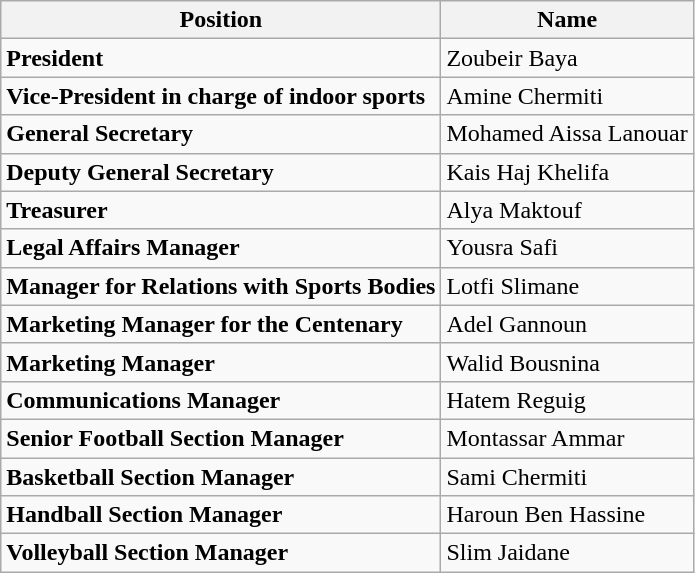<table class="wikitable" style="text-align:center;">
<tr>
<th>Position</th>
<th>Name</th>
</tr>
<tr>
<td align="left"><strong>President</strong></td>
<td align="left"> Zoubeir Baya</td>
</tr>
<tr>
<td align="left"><strong>Vice-President in charge of indoor sports</strong></td>
<td align="left"> Amine Chermiti</td>
</tr>
<tr>
<td align="left"><strong>General Secretary</strong></td>
<td align="left"> Mohamed Aissa Lanouar</td>
</tr>
<tr>
<td align="left"><strong>Deputy General Secretary</strong></td>
<td align="left"> Kais Haj Khelifa</td>
</tr>
<tr>
<td align="left"><strong>Treasurer</strong></td>
<td align="left"> Alya Maktouf</td>
</tr>
<tr>
<td align="left"><strong>Legal Affairs Manager</strong></td>
<td align="left"> Yousra Safi</td>
</tr>
<tr>
<td align="left"><strong>Manager for Relations with Sports Bodies</strong></td>
<td align="left"> Lotfi Slimane</td>
</tr>
<tr>
<td align="left"><strong>Marketing Manager for the Centenary</strong></td>
<td align="left"> Adel Gannoun</td>
</tr>
<tr>
<td align="left"><strong>Marketing Manager</strong></td>
<td align="left"> Walid Bousnina</td>
</tr>
<tr>
<td align="left"><strong>Communications Manager</strong></td>
<td align="left"> Hatem Reguig</td>
</tr>
<tr>
<td align="left"><strong>Senior Football Section Manager</strong></td>
<td align="left"> Montassar Ammar</td>
</tr>
<tr>
<td align="left"><strong>Basketball Section Manager</strong></td>
<td align="left"> Sami Chermiti</td>
</tr>
<tr>
<td align="left"><strong>Handball Section Manager</strong></td>
<td align="left"> Haroun Ben Hassine</td>
</tr>
<tr>
<td align="left"><strong>Volleyball Section Manager</strong></td>
<td align="left"> Slim Jaidane</td>
</tr>
</table>
